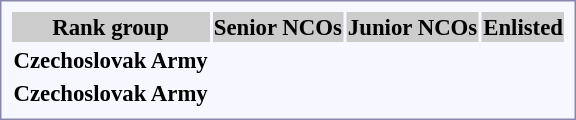<table style="border:1px solid #8888aa; background-color:#f7f8ff; padding:5px; font-size:95%; margin: 0px 12px 12px 0px;">
<tr style="background-color:#CCCCCC; text-align:center;">
<th>Rank group</th>
<th colspan=4>Senior NCOs</th>
<th colspan=3>Junior NCOs</th>
<th colspan=2>Enlisted</th>
</tr>
<tr style="text-align:center;">
<td rowspan=2><strong> Czechoslovak Army<br></strong></td>
<td></td>
<td></td>
<td></td>
<td></td>
<td></td>
<td></td>
<td></td>
<td></td>
<td></td>
</tr>
<tr style="text-align:center;">
<td></td>
<td></td>
<td></td>
<td></td>
<td></td>
<td></td>
<td></td>
<td></td>
<td></td>
</tr>
<tr style="text-align:center;">
<td rowspan=2><strong> Czechoslovak Army<br></strong></td>
<td></td>
<td></td>
<td></td>
<td></td>
<td></td>
<td></td>
<td></td>
<td></td>
<td></td>
</tr>
<tr style="text-align:center;">
<td></td>
<td></td>
<td></td>
<td></td>
<td></td>
<td></td>
<td></td>
<td></td>
<td></td>
</tr>
</table>
